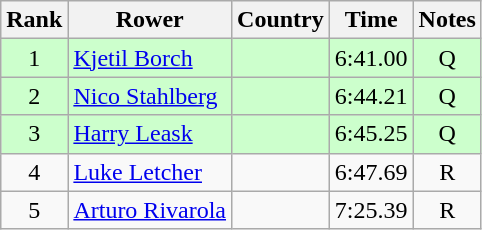<table class="wikitable" style="text-align:center">
<tr>
<th>Rank</th>
<th>Rower</th>
<th>Country</th>
<th>Time</th>
<th>Notes</th>
</tr>
<tr bgcolor=ccffcc>
<td>1</td>
<td align="left"><a href='#'>Kjetil Borch</a></td>
<td align="left"></td>
<td>6:41.00</td>
<td>Q</td>
</tr>
<tr bgcolor=ccffcc>
<td>2</td>
<td align="left"><a href='#'>Nico Stahlberg</a></td>
<td align="left"></td>
<td>6:44.21</td>
<td>Q</td>
</tr>
<tr bgcolor=ccffcc>
<td>3</td>
<td align="left"><a href='#'>Harry Leask</a></td>
<td align="left"></td>
<td>6:45.25</td>
<td>Q</td>
</tr>
<tr>
<td>4</td>
<td align="left"><a href='#'>Luke Letcher</a></td>
<td align="left"></td>
<td>6:47.69</td>
<td>R</td>
</tr>
<tr>
<td>5</td>
<td align="left"><a href='#'>Arturo Rivarola</a></td>
<td align="left"></td>
<td>7:25.39</td>
<td>R</td>
</tr>
</table>
